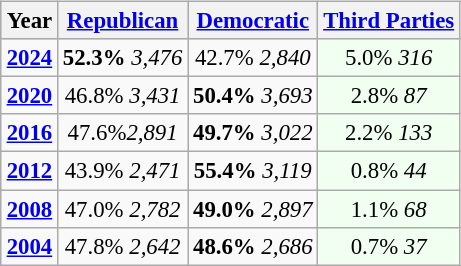<table class="wikitable" style="float:right; font-size:95%;">
<tr bgcolor=lightgrey>
<th>Year</th>
<th><a href='#'>Republican</a></th>
<th><a href='#'>Democratic</a></th>
<th><a href='#'>Third Parties</a></th>
</tr>
<tr>
<td style="text-align:center;" ><strong><a href='#'>2024</a></strong></td>
<td style="text-align:center;" ><strong>52.3%</strong> <em>3,476</em></td>
<td style="text-align:center;" >42.7% <em>2,840</em></td>
<td style="text-align:center; background:honeyDew;">5.0% <em>316</em></td>
</tr>
<tr>
<td style="text-align:center;" ><strong><a href='#'>2020</a></strong></td>
<td style="text-align:center;" >46.8% <em>3,431</em></td>
<td style="text-align:center;" ><strong>50.4%</strong> <em>3,693</em></td>
<td style="text-align:center; background:honeyDew;">2.8% <em>87</em></td>
</tr>
<tr>
<td style="text-align:center;" ><strong><a href='#'>2016</a></strong></td>
<td style="text-align:center;" >47.6%<em>2,891</em></td>
<td style="text-align:center;" ><strong>49.7%</strong> <em>3,022</em></td>
<td style="text-align:center; background:honeyDew;">2.2% <em>133</em></td>
</tr>
<tr>
<td style="text-align:center;" ><strong><a href='#'>2012</a></strong></td>
<td style="text-align:center;" >43.9% <em>2,471</em></td>
<td style="text-align:center;" ><strong>55.4%</strong> <em>3,119</em></td>
<td style="text-align:center; background:honeyDew;">0.8% <em>44</em></td>
</tr>
<tr>
<td style="text-align:center;" ><strong><a href='#'>2008</a></strong></td>
<td style="text-align:center;" >47.0% <em>2,782</em></td>
<td style="text-align:center;" ><strong>49.0%</strong> <em>2,897</em></td>
<td style="text-align:center; background:honeyDew;">1.1% <em>68</em></td>
</tr>
<tr>
<td style="text-align:center;" ><strong><a href='#'>2004</a></strong></td>
<td style="text-align:center;" >47.8% <em>2,642</em></td>
<td style="text-align:center;" ><strong>48.6%</strong> <em>2,686</em></td>
<td style="text-align:center; background:honeyDew;">0.7% <em>37</em></td>
</tr>
</table>
